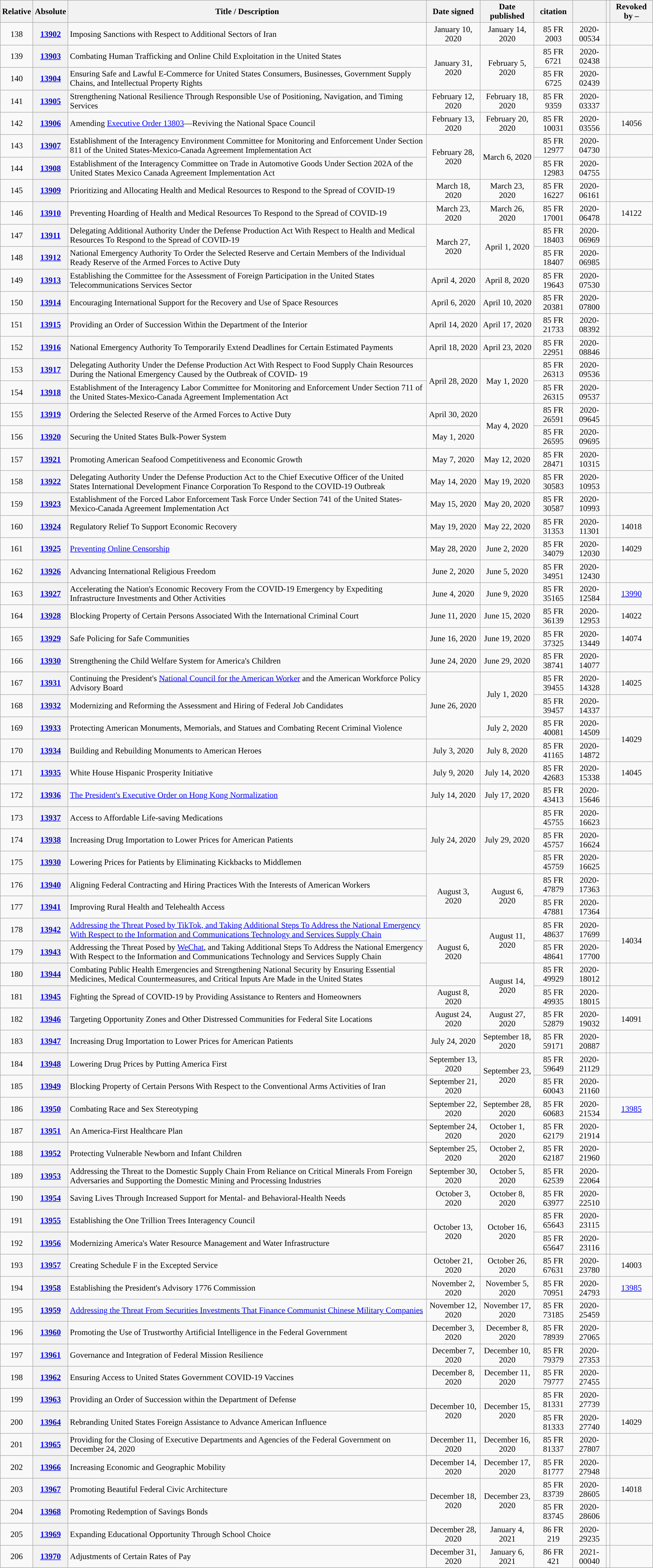<table class="wikitable sortable plainrowheaders" style="width:100%">
<tr style="text-align:center">
<th>Relative </th>
<th>Absolute </th>
<th>Title / Description</th>
<th>Date signed</th>
<th>Date published</th>
<th> citation</th>
<th>  </th>
<th class="unsortable"></th>
<th>Revoked by –  </th>
</tr>
<tr style="text-align:center">
<td>138</td>
<th><a href='#'>13902</a></th>
<td style="text-align:left">Imposing Sanctions with Respect to Additional Sectors of Iran</td>
<td>January 10, 2020</td>
<td>January 14, 2020</td>
<td>85 FR 2003</td>
<td>2020-00534</td>
<td></td>
<td></td>
</tr>
<tr style="text-align:center">
<td>139</td>
<th><a href='#'>13903</a></th>
<td style="text-align:left">Combating Human Trafficking and Online Child Exploitation in the United States</td>
<td rowspan=2>January 31, 2020</td>
<td rowspan=2>February 5, 2020</td>
<td>85 FR 6721</td>
<td>2020-02438</td>
<td></td>
<td></td>
</tr>
<tr style="text-align:center">
<td>140</td>
<th><a href='#'>13904</a></th>
<td style="text-align:left">Ensuring Safe and Lawful E-Commerce for United States Consumers, Businesses, Government Supply Chains, and Intellectual Property Rights</td>
<td>85 FR 6725</td>
<td>2020-02439</td>
<td></td>
<td></td>
</tr>
<tr style="text-align:center">
<td>141</td>
<th><a href='#'>13905</a></th>
<td style="text-align:left">Strengthening National Resilience Through Responsible Use of Positioning, Navigation, and Timing Services</td>
<td>February 12, 2020</td>
<td>February 18, 2020</td>
<td>85 FR 9359</td>
<td>2020-03337</td>
<td></td>
<td></td>
</tr>
<tr style="text-align:center">
<td>142</td>
<th><a href='#'>13906</a></th>
<td style="text-align:left">Amending <a href='#'>Executive Order 13803</a>—Reviving the National Space Council</td>
<td>February 13, 2020</td>
<td>February 20, 2020</td>
<td>85 FR 10031</td>
<td>2020-03556</td>
<td></td>
<td>14056</td>
</tr>
<tr style="text-align:center">
<td>143</td>
<th><a href='#'>13907</a></th>
<td style="text-align:left">Establishment of the Interagency Environment Committee for Monitoring and Enforcement Under Section 811 of the United States-Mexico-Canada Agreement Implementation Act</td>
<td rowspan=2>February 28, 2020</td>
<td rowspan=2>March 6, 2020</td>
<td>85 FR 12977</td>
<td>2020-04730</td>
<td></td>
<td></td>
</tr>
<tr style="text-align:center">
<td>144</td>
<th><a href='#'>13908</a></th>
<td style="text-align:left">Establishment of the Interagency Committee on Trade in Automotive Goods Under Section 202A of the United States Mexico Canada Agreement Implementation Act</td>
<td>85 FR 12983</td>
<td>2020-04755</td>
<td></td>
<td></td>
</tr>
<tr style="text-align:center">
<td>145</td>
<th><a href='#'>13909</a></th>
<td style="text-align:left">Prioritizing and Allocating Health and Medical Resources to Respond to the Spread of COVID-19</td>
<td>March 18, 2020</td>
<td>March 23, 2020</td>
<td>85 FR 16227</td>
<td>2020-06161</td>
<td></td>
<td></td>
</tr>
<tr style="text-align:center">
<td>146</td>
<th><a href='#'>13910</a></th>
<td style="text-align:left">Preventing Hoarding of Health and Medical Resources To Respond to the Spread of COVID-19</td>
<td>March 23, 2020</td>
<td>March 26, 2020</td>
<td>85 FR 17001</td>
<td>2020-06478</td>
<td></td>
<td>14122</td>
</tr>
<tr style="text-align:center">
<td>147</td>
<th><a href='#'>13911</a></th>
<td style="text-align:left">Delegating Additional Authority Under the Defense Production Act With Respect to Health and Medical Resources To Respond to the Spread of COVID-19</td>
<td rowspan=2>March 27, 2020</td>
<td rowspan=2>April 1, 2020</td>
<td>85 FR 18403</td>
<td>2020-06969</td>
<td></td>
<td></td>
</tr>
<tr style="text-align:center">
<td>148</td>
<th><a href='#'>13912</a></th>
<td style="text-align:left">National Emergency Authority To Order the Selected Reserve and Certain Members of the Individual Ready Reserve of the Armed Forces to Active Duty</td>
<td>85 FR 18407</td>
<td>2020-06985</td>
<td></td>
<td></td>
</tr>
<tr style="text-align:center">
<td>149</td>
<th><a href='#'>13913</a></th>
<td style="text-align:left">Establishing the Committee for the Assessment of Foreign Participation in the United States Telecommunications Services Sector</td>
<td>April 4, 2020</td>
<td>April 8, 2020</td>
<td>85 FR 19643</td>
<td>2020-07530</td>
<td></td>
<td></td>
</tr>
<tr style="text-align:center">
<td>150</td>
<th><a href='#'>13914</a></th>
<td style="text-align:left">Encouraging International Support for the Recovery and Use of Space Resources</td>
<td>April 6, 2020</td>
<td>April 10, 2020</td>
<td>85 FR 20381</td>
<td>2020-07800</td>
<td></td>
<td></td>
</tr>
<tr style="text-align:center">
<td>151</td>
<th><a href='#'>13915</a></th>
<td style="text-align:left">Providing an Order of Succession Within the Department of the Interior</td>
<td>April 14, 2020</td>
<td>April 17, 2020</td>
<td>85 FR 21733</td>
<td>2020-08392</td>
<td></td>
<td></td>
</tr>
<tr style="text-align:center">
<td>152</td>
<th><a href='#'>13916</a></th>
<td style="text-align:left">National Emergency Authority To Temporarily Extend Deadlines for Certain Estimated Payments</td>
<td>April 18, 2020</td>
<td>April 23, 2020</td>
<td>85 FR 22951</td>
<td>2020-08846</td>
<td></td>
<td></td>
</tr>
<tr style="text-align:center">
<td>153</td>
<th><a href='#'>13917</a></th>
<td style="text-align:left">Delegating Authority Under the Defense Production Act With Respect to Food Supply Chain Resources During the National Emergency Caused by the Outbreak of COVID- 19</td>
<td rowspan=2>April 28, 2020</td>
<td rowspan=2>May 1, 2020</td>
<td>85 FR 26313</td>
<td>2020-09536</td>
<td></td>
<td></td>
</tr>
<tr style="text-align:center">
<td>154</td>
<th><a href='#'>13918</a></th>
<td style="text-align:left">Establishment of the Interagency Labor Committee for Monitoring and Enforcement Under Section 711 of the United States-Mexico-Canada Agreement Implementation Act</td>
<td>85 FR 26315</td>
<td>2020-09537</td>
<td></td>
<td></td>
</tr>
<tr style=text-align:center>
<td>155</td>
<th><a href='#'>13919</a></th>
<td style="text-align:left">Ordering the Selected Reserve of the Armed Forces to Active Duty</td>
<td>April 30, 2020</td>
<td rowspan=2>May 4, 2020</td>
<td>85 FR 26591</td>
<td>2020-09645</td>
<td></td>
<td></td>
</tr>
<tr style=text-align:center>
<td>156</td>
<th><a href='#'>13920</a></th>
<td style="text-align:left">Securing the United States Bulk-Power System</td>
<td>May 1, 2020</td>
<td>85 FR 26595</td>
<td>2020-09695</td>
<td></td>
<td></td>
</tr>
<tr style=text-align:center>
<td>157</td>
<th><a href='#'>13921</a></th>
<td style="text-align:left">Promoting American Seafood Competitiveness and Economic Growth</td>
<td>May 7, 2020</td>
<td>May 12, 2020</td>
<td>85 FR 28471</td>
<td>2020-10315</td>
<td></td>
<td></td>
</tr>
<tr style=text-align:center>
<td>158</td>
<th><a href='#'>13922</a></th>
<td style="text-align:left">Delegating Authority Under the Defense Production Act to the Chief Executive Officer of the United States International Development Finance Corporation To Respond to the COVID-19 Outbreak</td>
<td>May 14, 2020</td>
<td>May 19, 2020</td>
<td>85 FR 30583</td>
<td>2020-10953</td>
<td></td>
<td></td>
</tr>
<tr style=text-align:center>
<td>159</td>
<th><a href='#'>13923</a></th>
<td style="text-align:left">Establishment of the Forced Labor Enforcement Task Force Under Section 741 of the United States- Mexico-Canada Agreement Implementation Act</td>
<td>May 15, 2020</td>
<td>May 20, 2020</td>
<td>85 FR 30587</td>
<td>2020-10993</td>
<td></td>
<td></td>
</tr>
<tr style=text-align:center>
<td>160</td>
<th><a href='#'>13924</a></th>
<td style="text-align:left">Regulatory Relief To Support Economic Recovery</td>
<td>May 19, 2020</td>
<td>May 22, 2020</td>
<td>85 FR 31353</td>
<td>2020-11301</td>
<td></td>
<td>14018</td>
</tr>
<tr style=text-align:center>
<td>161</td>
<th><a href='#'>13925</a></th>
<td style="text-align:left"><a href='#'>Preventing Online Censorship</a></td>
<td>May 28, 2020</td>
<td>June 2, 2020</td>
<td>85 FR 34079</td>
<td>2020-12030</td>
<td></td>
<td>14029</td>
</tr>
<tr style=text-align:center>
<td>162</td>
<th><a href='#'>13926</a></th>
<td style="text-align:left">Advancing International Religious Freedom</td>
<td>June 2, 2020</td>
<td>June 5, 2020</td>
<td>85 FR 34951</td>
<td>2020-12430</td>
<td></td>
<td></td>
</tr>
<tr style="text-align:center">
<td>163</td>
<th><a href='#'>13927</a></th>
<td style="text-align:left">Accelerating the Nation's Economic Recovery From the COVID-19 Emergency by Expediting Infrastructure Investments and Other Activities</td>
<td>June 4, 2020</td>
<td>June 9, 2020</td>
<td>85 FR 35165</td>
<td>2020-12584</td>
<td></td>
<td><a href='#'>13990</a></td>
</tr>
<tr style="text-align:center">
<td>164</td>
<th><a href='#'>13928</a></th>
<td style="text-align:left">Blocking Property of Certain Persons Associated With the International Criminal Court</td>
<td>June 11, 2020</td>
<td>June 15, 2020</td>
<td>85 FR 36139</td>
<td>2020-12953</td>
<td></td>
<td>14022</td>
</tr>
<tr style="text-align:center">
<td>165</td>
<th><a href='#'>13929</a></th>
<td style="text-align:left">Safe Policing for Safe Communities</td>
<td>June 16, 2020</td>
<td>June 19, 2020</td>
<td>85 FR 37325</td>
<td>2020-13449</td>
<td></td>
<td>14074</td>
</tr>
<tr style="text-align:center">
<td>166</td>
<th><a href='#'>13930</a></th>
<td style="text-align:left">Strengthening the Child Welfare System for America's Children</td>
<td>June 24, 2020</td>
<td>June 29, 2020</td>
<td>85 FR 38741</td>
<td>2020-14077</td>
<td></td>
<td></td>
</tr>
<tr style="text-align:center">
<td>167</td>
<th><a href='#'>13931</a></th>
<td style="text-align:left">Continuing the President's <a href='#'>National Council for the American Worker</a> and the American Workforce Policy Advisory Board</td>
<td rowspan=3>June 26, 2020</td>
<td rowspan=2>July 1, 2020</td>
<td>85 FR 39455</td>
<td>2020-14328</td>
<td></td>
<td>14025</td>
</tr>
<tr style="text-align:center">
<td>168</td>
<th><a href='#'>13932</a></th>
<td style="text-align:left">Modernizing and Reforming the Assessment and Hiring of Federal Job Candidates</td>
<td>85 FR 39457</td>
<td>2020-14337</td>
<td></td>
<td></td>
</tr>
<tr style="text-align:center">
<td>169</td>
<th><a href='#'>13933</a></th>
<td style="text-align:left">Protecting American Monuments, Memorials, and Statues and Combating Recent Criminal Violence</td>
<td>July 2, 2020</td>
<td>85 FR 40081</td>
<td>2020-14509</td>
<td></td>
<td rowspan=2>14029</td>
</tr>
<tr style="text-align:center">
<td>170</td>
<th><a href='#'>13934</a></th>
<td style="text-align:left">Building and Rebuilding Monuments to American Heroes</td>
<td>July 3, 2020</td>
<td>July 8, 2020</td>
<td>85 FR 41165</td>
<td>2020-14872</td>
<td></td>
</tr>
<tr style="text-align:center">
<td>171</td>
<th><a href='#'>13935</a></th>
<td style="text-align:left">White House Hispanic Prosperity Initiative</td>
<td>July 9, 2020</td>
<td>July 14, 2020</td>
<td>85 FR 42683</td>
<td>2020-15338</td>
<td></td>
<td>14045</td>
</tr>
<tr style="text-align:center">
<td>172</td>
<th><a href='#'>13936</a></th>
<td style="text-align:left"><a href='#'>The President's Executive Order on Hong Kong Normalization</a></td>
<td>July 14, 2020</td>
<td>July 17, 2020</td>
<td>85 FR 43413</td>
<td>2020-15646</td>
<td></td>
<td></td>
</tr>
<tr style="text-align:center">
<td>173</td>
<th><a href='#'>13937</a></th>
<td style="text-align:left">Access to Affordable Life-saving Medications</td>
<td rowspan=3>July 24, 2020</td>
<td rowspan=3>July 29, 2020</td>
<td>85 FR 45755</td>
<td>2020-16623</td>
<td></td>
<td></td>
</tr>
<tr style="text-align:center">
<td>174</td>
<th><a href='#'>13938</a></th>
<td style="text-align:left">Increasing Drug Importation to Lower Prices for American Patients</td>
<td>85 FR 45757</td>
<td>2020-16624</td>
<td></td>
<td></td>
</tr>
<tr style="text-align:center">
<td>175</td>
<th><a href='#'>13930</a></th>
<td style="text-align:left">Lowering Prices for Patients by Eliminating Kickbacks to Middlemen</td>
<td>85 FR 45759</td>
<td>2020-16625</td>
<td></td>
<td></td>
</tr>
<tr style="text-align:center">
<td>176</td>
<th><a href='#'>13940</a></th>
<td style="text-align:left">Aligning Federal Contracting and Hiring Practices With the Interests of American Workers</td>
<td rowspan=2>August 3, 2020</td>
<td rowspan=2>August 6, 2020</td>
<td>85 FR 47879</td>
<td>2020-17363</td>
<td></td>
<td></td>
</tr>
<tr style="text-align:center">
<td>177</td>
<th><a href='#'>13941</a></th>
<td style="text-align:left">Improving Rural Health and Telehealth Access</td>
<td>85 FR 47881</td>
<td>2020-17364</td>
<td></td>
<td></td>
</tr>
<tr style="text-align:center">
<td>178</td>
<th><a href='#'>13942</a></th>
<td style="text-align:left"><a href='#'>Addressing the Threat Posed by TikTok, and Taking Additional Steps To Address the National Emergency With Respect to the Information and Communications Technology and Services Supply Chain</a></td>
<td rowspan=3>August 6, 2020</td>
<td rowspan=2>August 11, 2020</td>
<td>85 FR 48637</td>
<td>2020-17699</td>
<td></td>
<td rowspan=2>14034</td>
</tr>
<tr style="text-align:center">
<td>179</td>
<th><a href='#'>13943</a></th>
<td style="text-align:left">Addressing the Threat Posed by <a href='#'>WeChat</a>, and Taking Additional Steps To Address the National Emergency With Respect to the Information and Communications Technology and Services Supply Chain</td>
<td>85 FR 48641</td>
<td>2020-17700</td>
<td></td>
</tr>
<tr style="text-align:center">
<td>180</td>
<th><a href='#'>13944</a></th>
<td style="text-align:left">Combating Public Health Emergencies and Strengthening National Security by Ensuring Essential Medicines, Medical Countermeasures, and Critical Inputs Are Made in the United States</td>
<td rowspan=2>August 14, 2020</td>
<td>85 FR 49929</td>
<td>2020-18012</td>
<td></td>
<td></td>
</tr>
<tr style="text-align:center">
<td>181</td>
<th><a href='#'>13945</a></th>
<td style="text-align:left">Fighting the Spread of COVID-19 by Providing Assistance to Renters and Homeowners</td>
<td>August 8, 2020</td>
<td>85 FR 49935</td>
<td>2020-18015</td>
<td></td>
<td></td>
</tr>
<tr style="text-align:center">
<td>182</td>
<th><a href='#'>13946</a></th>
<td style="text-align:left">Targeting Opportunity Zones and Other Distressed Communities for Federal Site Locations</td>
<td>August 24, 2020</td>
<td>August 27, 2020</td>
<td>85 FR 52879</td>
<td>2020-19032</td>
<td></td>
<td>14091</td>
</tr>
<tr style="text-align:center">
<td>183</td>
<th><a href='#'>13947</a></th>
<td style="text-align:left">Increasing Drug Importation to Lower Prices for American Patients</td>
<td>July 24, 2020</td>
<td>September 18, 2020</td>
<td>85 FR 59171</td>
<td>2020-20887</td>
<td></td>
<td></td>
</tr>
<tr style="text-align:center">
<td>184</td>
<th><a href='#'>13948</a></th>
<td style="text-align:left">Lowering Drug Prices by Putting America First</td>
<td>September 13, 2020</td>
<td rowspan=2>September 23, 2020</td>
<td>85 FR 59649</td>
<td>2020-21129</td>
<td></td>
<td></td>
</tr>
<tr style="text-align:center">
<td>185</td>
<th><a href='#'>13949</a></th>
<td style="text-align:left">Blocking Property of Certain Persons With Respect to the Conventional Arms Activities of Iran</td>
<td>September 21, 2020</td>
<td>85 FR 60043</td>
<td>2020-21160</td>
<td></td>
<td></td>
</tr>
<tr style="text-align:center">
<td>186</td>
<th><a href='#'>13950</a></th>
<td style="text-align:left">Combating Race and Sex Stereotyping</td>
<td>September 22, 2020</td>
<td>September 28, 2020</td>
<td>85 FR 60683</td>
<td>2020-21534</td>
<td></td>
<td><a href='#'>13985</a></td>
</tr>
<tr style="text-align:center">
<td>187</td>
<th><a href='#'>13951</a></th>
<td style="text-align:left">An America-First Healthcare Plan</td>
<td>September 24, 2020</td>
<td>October 1, 2020</td>
<td>85 FR 62179</td>
<td>2020-21914</td>
<td></td>
<td></td>
</tr>
<tr style="text-align:center">
<td>188</td>
<th><a href='#'>13952</a></th>
<td style="text-align:left">Protecting Vulnerable Newborn and Infant Children</td>
<td>September 25, 2020</td>
<td>October 2, 2020</td>
<td>85 FR 62187</td>
<td>2020-21960</td>
<td></td>
<td></td>
</tr>
<tr style="text-align:center">
<td>189</td>
<th><a href='#'>13953</a></th>
<td style="text-align:left">Addressing the Threat to the Domestic Supply Chain From Reliance on Critical Minerals From Foreign Adversaries and Supporting the Domestic Mining and Processing Industries</td>
<td>September 30, 2020</td>
<td>October 5, 2020</td>
<td>85 FR 62539</td>
<td>2020-22064</td>
<td></td>
<td></td>
</tr>
<tr style="text-align:center">
<td>190</td>
<th><a href='#'>13954</a></th>
<td style="text-align:left">Saving Lives Through Increased Support for Mental- and Behavioral-Health Needs</td>
<td>October 3, 2020</td>
<td>October 8, 2020</td>
<td>85 FR 63977</td>
<td>2020-22510</td>
<td></td>
<td></td>
</tr>
<tr style="text-align:center">
<td>191</td>
<th><a href='#'>13955</a></th>
<td style="text-align:left">Establishing the One Trillion Trees Interagency Council</td>
<td rowspan=2>October 13, 2020</td>
<td rowspan=2>October 16, 2020</td>
<td>85 FR 65643</td>
<td>2020-23115</td>
<td></td>
<td></td>
</tr>
<tr style="text-align:center">
<td>192</td>
<th><a href='#'>13956</a></th>
<td style="text-align:left">Modernizing America's Water Resource Management and Water Infrastructure</td>
<td>85 FR 65647</td>
<td>2020-23116</td>
<td></td>
<td></td>
</tr>
<tr style="text-align:center">
<td>193</td>
<th><a href='#'>13957</a></th>
<td style="text-align:left">Creating Schedule F in the Excepted Service</td>
<td>October 21, 2020</td>
<td>October 26, 2020</td>
<td>85 FR 67631</td>
<td>2020-23780</td>
<td></td>
<td>14003</td>
</tr>
<tr style="text-align:center">
<td>194</td>
<th><a href='#'>13958</a></th>
<td style="text-align:left">Establishing the President's Advisory 1776 Commission</td>
<td>November 2, 2020</td>
<td>November 5, 2020</td>
<td>85 FR 70951</td>
<td>2020-24793</td>
<td></td>
<td><a href='#'>13985</a></td>
</tr>
<tr style="text-align:center">
<td>195</td>
<th><a href='#'>13959</a></th>
<td style="text-align:left"><a href='#'>Addressing the Threat From Securities Investments That Finance Communist Chinese Military Companies</a></td>
<td>November 12, 2020</td>
<td>November 17, 2020</td>
<td>85 FR 73185</td>
<td>2020-25459</td>
<td></td>
<td></td>
</tr>
<tr style="text-align:center">
<td>196</td>
<th><a href='#'>13960</a></th>
<td style="text-align:left">Promoting the Use of Trustworthy Artificial Intelligence in the Federal Government</td>
<td>December 3, 2020</td>
<td>December 8, 2020</td>
<td>85 FR 78939</td>
<td>2020-27065</td>
<td></td>
<td></td>
</tr>
<tr style="text-align:center">
<td>197</td>
<th><a href='#'>13961</a></th>
<td style="text-align:left">Governance and Integration of Federal Mission Resilience</td>
<td>December 7, 2020</td>
<td>December 10, 2020</td>
<td>85 FR 79379</td>
<td>2020-27353</td>
<td></td>
<td></td>
</tr>
<tr style="text-align:center">
<td>198</td>
<th><a href='#'>13962</a></th>
<td style="text-align:left">Ensuring Access to United States Government COVID-19 Vaccines</td>
<td>December 8, 2020</td>
<td>December 11, 2020</td>
<td>85 FR 79777</td>
<td>2020-27455</td>
<td></td>
<td></td>
</tr>
<tr style="text-align:center">
<td>199</td>
<th><a href='#'>13963</a></th>
<td style="text-align:left">Providing an Order of Succession within the Department of Defense</td>
<td rowspan=2>December 10, 2020</td>
<td rowspan=2>December 15, 2020</td>
<td>85 FR 81331</td>
<td>2020-27739</td>
<td></td>
<td></td>
</tr>
<tr style="text-align:center">
<td>200</td>
<th><a href='#'>13964</a></th>
<td style="text-align:left">Rebranding United States Foreign Assistance to Advance American Influence</td>
<td>85 FR 81333</td>
<td>2020-27740</td>
<td></td>
<td>14029</td>
</tr>
<tr style="text-align:center">
<td>201</td>
<th><a href='#'>13965</a></th>
<td style="text-align:left">Providing for the Closing of Executive Departments and Agencies of the Federal Government on December 24, 2020</td>
<td>December 11, 2020</td>
<td>December 16, 2020</td>
<td>85 FR 81337</td>
<td>2020-27807</td>
<td></td>
<td></td>
</tr>
<tr style="text-align:center">
<td>202</td>
<th><a href='#'>13966</a></th>
<td style="text-align:left">Increasing Economic and Geographic Mobility</td>
<td>December 14, 2020</td>
<td>December 17, 2020</td>
<td>85 FR 81777</td>
<td>2020-27948</td>
<td></td>
<td></td>
</tr>
<tr style="text-align:center">
<td>203</td>
<th><a href='#'>13967</a></th>
<td style="text-align:left">Promoting Beautiful Federal Civic Architecture</td>
<td rowspan=2>December 18, 2020</td>
<td rowspan=2>December 23, 2020</td>
<td>85 FR 83739</td>
<td>2020-28605</td>
<td></td>
<td>14018</td>
</tr>
<tr style="text-align:center">
<td>204</td>
<th><a href='#'>13968</a></th>
<td style="text-align:left">Promoting Redemption of Savings Bonds</td>
<td>85 FR 83745</td>
<td>2020-28606</td>
<td></td>
<td></td>
</tr>
<tr style="text-align:center">
<td>205</td>
<th><a href='#'>13969</a></th>
<td style="text-align:left">Expanding Educational Opportunity Through School Choice</td>
<td>December 28, 2020</td>
<td>January 4, 2021</td>
<td>86 FR 219</td>
<td>2020-29235</td>
<td></td>
<td></td>
</tr>
<tr style="text-align:center">
<td>206</td>
<th><a href='#'>13970</a></th>
<td style="text-align:left">Adjustments of Certain Rates of Pay</td>
<td>December 31, 2020</td>
<td>January 6, 2021</td>
<td>86 FR 421</td>
<td>2021-00040</td>
<td></td>
<td></td>
</tr>
</table>
